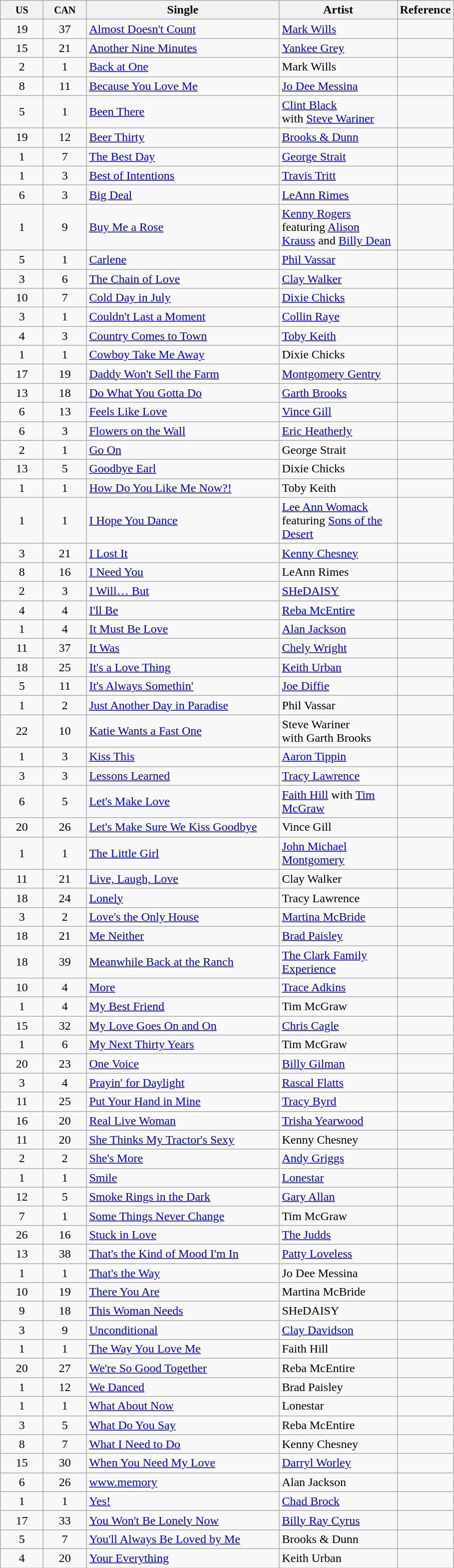<table class="wikitable sortable">
<tr>
<th width="50"><small>US</small></th>
<th width="50"><small>CAN</small></th>
<th width="250">Single</th>
<th width="150">Artist</th>
<th>Reference</th>
</tr>
<tr>
<td align="center">19</td>
<td align="center">37</td>
<td><a href='#'>Almost Doesn't Count</a></td>
<td><a href='#'>Mark Wills</a></td>
<td></td>
</tr>
<tr>
<td align="center">15</td>
<td align="center">21</td>
<td><a href='#'>Another Nine Minutes</a></td>
<td><a href='#'>Yankee Grey</a></td>
<td></td>
</tr>
<tr>
<td align="center">2</td>
<td align="center">1</td>
<td><a href='#'>Back at One</a></td>
<td>Mark Wills</td>
<td></td>
</tr>
<tr>
<td align="center">8</td>
<td align="center">11</td>
<td><a href='#'>Because You Love Me</a></td>
<td><a href='#'>Jo Dee Messina</a></td>
<td></td>
</tr>
<tr>
<td align="center">5</td>
<td align="center">1</td>
<td><a href='#'>Been There</a></td>
<td><a href='#'>Clint Black</a><br>with <a href='#'>Steve Wariner</a></td>
<td></td>
</tr>
<tr>
<td align="center">19</td>
<td align="center">12</td>
<td><a href='#'>Beer Thirty</a></td>
<td><a href='#'>Brooks & Dunn</a></td>
<td></td>
</tr>
<tr>
<td align="center">1</td>
<td align="center">7</td>
<td><a href='#'>The Best Day</a></td>
<td><a href='#'>George Strait</a></td>
<td></td>
</tr>
<tr>
<td align="center">1</td>
<td align="center">3</td>
<td><a href='#'>Best of Intentions</a></td>
<td><a href='#'>Travis Tritt</a></td>
<td></td>
</tr>
<tr>
<td align="center">6</td>
<td align="center">3</td>
<td><a href='#'>Big Deal</a></td>
<td><a href='#'>LeAnn Rimes</a></td>
<td></td>
</tr>
<tr>
<td align="center">1</td>
<td align="center">9</td>
<td><a href='#'>Buy Me a Rose</a></td>
<td><a href='#'>Kenny Rogers</a> featuring <a href='#'>Alison Krauss</a> and <a href='#'>Billy Dean</a></td>
<td></td>
</tr>
<tr>
<td align="center">5</td>
<td align="center">1</td>
<td><a href='#'>Carlene</a></td>
<td><a href='#'>Phil Vassar</a></td>
<td></td>
</tr>
<tr>
<td align="center">3</td>
<td align="center">6</td>
<td><a href='#'>The Chain of Love</a></td>
<td><a href='#'>Clay Walker</a></td>
<td></td>
</tr>
<tr>
<td align="center">10</td>
<td align="center">7</td>
<td><a href='#'>Cold Day in July</a></td>
<td><a href='#'>Dixie Chicks</a></td>
<td></td>
</tr>
<tr>
<td align="center">3</td>
<td align="center">1</td>
<td><a href='#'>Couldn't Last a Moment</a></td>
<td><a href='#'>Collin Raye</a></td>
<td></td>
</tr>
<tr>
<td align="center">4</td>
<td align="center">3</td>
<td><a href='#'>Country Comes to Town</a></td>
<td><a href='#'>Toby Keith</a></td>
<td></td>
</tr>
<tr>
<td align="center">1</td>
<td align="center">1</td>
<td><a href='#'>Cowboy Take Me Away</a></td>
<td>Dixie Chicks</td>
<td></td>
</tr>
<tr>
<td align="center">17</td>
<td align="center">19</td>
<td><a href='#'>Daddy Won't Sell the Farm</a></td>
<td><a href='#'>Montgomery Gentry</a></td>
<td></td>
</tr>
<tr>
<td align="center">13</td>
<td align="center">18</td>
<td><a href='#'>Do What You Gotta Do</a></td>
<td><a href='#'>Garth Brooks</a></td>
<td></td>
</tr>
<tr>
<td align="center">6</td>
<td align="center">13</td>
<td><a href='#'>Feels Like Love</a></td>
<td><a href='#'>Vince Gill</a></td>
<td></td>
</tr>
<tr>
<td align="center">6</td>
<td align="center">3</td>
<td><a href='#'>Flowers on the Wall</a></td>
<td><a href='#'>Eric Heatherly</a></td>
<td></td>
</tr>
<tr>
<td align="center">2</td>
<td align="center">1</td>
<td><a href='#'>Go On</a></td>
<td>George Strait</td>
<td></td>
</tr>
<tr>
<td align="center">13</td>
<td align="center">5</td>
<td><a href='#'>Goodbye Earl</a></td>
<td>Dixie Chicks</td>
<td></td>
</tr>
<tr>
<td align="center">1</td>
<td align="center">1</td>
<td><a href='#'>How Do You Like Me Now?!</a></td>
<td>Toby Keith</td>
<td></td>
</tr>
<tr>
<td align="center">1</td>
<td align="center">1</td>
<td><a href='#'>I Hope You Dance</a></td>
<td><a href='#'>Lee Ann Womack</a> featuring <a href='#'>Sons of the Desert</a></td>
<td></td>
</tr>
<tr>
<td align="center">3</td>
<td align="center">21</td>
<td><a href='#'>I Lost It</a></td>
<td><a href='#'>Kenny Chesney</a></td>
<td></td>
</tr>
<tr>
<td align="center">8</td>
<td align="center">16</td>
<td><a href='#'>I Need You</a></td>
<td>LeAnn Rimes</td>
<td></td>
</tr>
<tr>
<td align="center">2</td>
<td align="center">3</td>
<td><a href='#'>I Will… But</a></td>
<td><a href='#'>SHeDAISY</a></td>
<td></td>
</tr>
<tr>
<td align="center">4</td>
<td align="center">4</td>
<td><a href='#'>I'll Be</a></td>
<td><a href='#'>Reba McEntire</a></td>
<td></td>
</tr>
<tr>
<td align="center">1</td>
<td align="center">4</td>
<td><a href='#'>It Must Be Love</a></td>
<td><a href='#'>Alan Jackson</a></td>
<td></td>
</tr>
<tr>
<td align="center">11</td>
<td align="center">37</td>
<td><a href='#'>It Was</a></td>
<td><a href='#'>Chely Wright</a></td>
<td></td>
</tr>
<tr>
<td align="center">18</td>
<td align="center">25</td>
<td><a href='#'>It's a Love Thing</a></td>
<td><a href='#'>Keith Urban</a></td>
<td></td>
</tr>
<tr>
<td align="center">5</td>
<td align="center">11</td>
<td><a href='#'>It's Always Somethin'</a></td>
<td><a href='#'>Joe Diffie</a></td>
<td></td>
</tr>
<tr>
<td align="center">1</td>
<td align="center">2</td>
<td><a href='#'>Just Another Day in Paradise</a></td>
<td>Phil Vassar</td>
<td></td>
</tr>
<tr>
<td align="center">22</td>
<td align="center">10</td>
<td><a href='#'>Katie Wants a Fast One</a></td>
<td>Steve Wariner<br> with Garth Brooks</td>
<td></td>
</tr>
<tr>
<td align="center">1</td>
<td align="center">3</td>
<td><a href='#'>Kiss This</a></td>
<td><a href='#'>Aaron Tippin</a></td>
<td></td>
</tr>
<tr>
<td align="center">3</td>
<td align="center">3</td>
<td><a href='#'>Lessons Learned</a></td>
<td><a href='#'>Tracy Lawrence</a></td>
<td></td>
</tr>
<tr>
<td align="center">6</td>
<td align="center">5</td>
<td><a href='#'>Let's Make Love</a></td>
<td><a href='#'>Faith Hill</a> with <a href='#'>Tim McGraw</a></td>
<td></td>
</tr>
<tr>
<td align="center">20</td>
<td align="center">26</td>
<td><a href='#'>Let's Make Sure We Kiss Goodbye</a></td>
<td>Vince Gill</td>
<td></td>
</tr>
<tr>
<td align="center">1</td>
<td align="center">1</td>
<td><a href='#'>The Little Girl</a></td>
<td><a href='#'>John Michael Montgomery</a></td>
<td></td>
</tr>
<tr>
<td align="center">11</td>
<td align="center">21</td>
<td><a href='#'>Live, Laugh, Love</a></td>
<td>Clay Walker</td>
<td></td>
</tr>
<tr>
<td align="center">18</td>
<td align="center">24</td>
<td><a href='#'>Lonely</a></td>
<td>Tracy Lawrence</td>
<td></td>
</tr>
<tr>
<td align="center">3</td>
<td align="center">2</td>
<td><a href='#'>Love's the Only House</a></td>
<td><a href='#'>Martina McBride</a></td>
<td></td>
</tr>
<tr>
<td align="center">18</td>
<td align="center">21</td>
<td><a href='#'>Me Neither</a></td>
<td><a href='#'>Brad Paisley</a></td>
<td></td>
</tr>
<tr>
<td align="center">18</td>
<td align="center">39</td>
<td><a href='#'>Meanwhile Back at the Ranch</a></td>
<td><a href='#'>The Clark Family Experience</a></td>
<td></td>
</tr>
<tr>
<td align="center">10</td>
<td align="center">4</td>
<td><a href='#'>More</a></td>
<td><a href='#'>Trace Adkins</a></td>
<td></td>
</tr>
<tr>
<td align="center">1</td>
<td align="center">4</td>
<td><a href='#'>My Best Friend</a></td>
<td>Tim McGraw</td>
<td></td>
</tr>
<tr>
<td align="center">15</td>
<td align="center">32</td>
<td><a href='#'>My Love Goes On and On</a></td>
<td><a href='#'>Chris Cagle</a></td>
<td></td>
</tr>
<tr>
<td align="center">1</td>
<td align="center">6</td>
<td><a href='#'>My Next Thirty Years</a></td>
<td>Tim McGraw</td>
<td></td>
</tr>
<tr>
<td align="center">20</td>
<td align="center">23</td>
<td><a href='#'>One Voice</a></td>
<td><a href='#'>Billy Gilman</a></td>
<td></td>
</tr>
<tr>
<td align="center">3</td>
<td align="center">4</td>
<td><a href='#'>Prayin' for Daylight</a></td>
<td><a href='#'>Rascal Flatts</a></td>
<td></td>
</tr>
<tr>
<td align="center">11</td>
<td align="center">25</td>
<td><a href='#'>Put Your Hand in Mine</a></td>
<td><a href='#'>Tracy Byrd</a></td>
<td></td>
</tr>
<tr>
<td align="center">16</td>
<td align="center">20</td>
<td><a href='#'>Real Live Woman</a></td>
<td><a href='#'>Trisha Yearwood</a></td>
<td></td>
</tr>
<tr>
<td align="center">11</td>
<td align="center">20</td>
<td><a href='#'>She Thinks My Tractor's Sexy</a></td>
<td>Kenny Chesney</td>
<td></td>
</tr>
<tr>
<td align="center">2</td>
<td align="center">2</td>
<td><a href='#'>She's More</a></td>
<td><a href='#'>Andy Griggs</a></td>
<td></td>
</tr>
<tr>
<td align="center">1</td>
<td align="center">1</td>
<td><a href='#'>Smile</a></td>
<td><a href='#'>Lonestar</a></td>
<td></td>
</tr>
<tr>
<td align="center">12</td>
<td align="center">5</td>
<td><a href='#'>Smoke Rings in the Dark</a></td>
<td><a href='#'>Gary Allan</a></td>
<td></td>
</tr>
<tr>
<td align="center">7</td>
<td align="center">1</td>
<td><a href='#'>Some Things Never Change</a></td>
<td>Tim McGraw</td>
<td></td>
</tr>
<tr>
<td align="center">26</td>
<td align="center">16</td>
<td><a href='#'>Stuck in Love</a></td>
<td><a href='#'>The Judds</a></td>
<td></td>
</tr>
<tr>
<td align="center">13</td>
<td align="center">38</td>
<td><a href='#'>That's the Kind of Mood I'm In</a></td>
<td><a href='#'>Patty Loveless</a></td>
<td></td>
</tr>
<tr>
<td align="center">1</td>
<td align="center">1</td>
<td><a href='#'>That's the Way</a></td>
<td>Jo Dee Messina</td>
<td></td>
</tr>
<tr>
<td align="center">10</td>
<td align="center">19</td>
<td><a href='#'>There You Are</a></td>
<td>Martina McBride</td>
<td></td>
</tr>
<tr>
<td align="center">9</td>
<td align="center">18</td>
<td><a href='#'>This Woman Needs</a></td>
<td>SHeDAISY</td>
<td></td>
</tr>
<tr>
<td align="center">3</td>
<td align="center">9</td>
<td><a href='#'>Unconditional</a></td>
<td><a href='#'>Clay Davidson</a></td>
<td></td>
</tr>
<tr>
<td align="center">1</td>
<td align="center">1</td>
<td><a href='#'>The Way You Love Me</a></td>
<td>Faith Hill</td>
<td></td>
</tr>
<tr>
<td align="center">20</td>
<td align="center">27</td>
<td><a href='#'>We're So Good Together</a></td>
<td>Reba McEntire</td>
<td></td>
</tr>
<tr>
<td align="center">1</td>
<td align="center">12</td>
<td><a href='#'>We Danced</a></td>
<td>Brad Paisley</td>
<td></td>
</tr>
<tr>
<td align="center">1</td>
<td align="center">1</td>
<td><a href='#'>What About Now</a></td>
<td>Lonestar</td>
<td></td>
</tr>
<tr>
<td align="center">3</td>
<td align="center">5</td>
<td><a href='#'>What Do You Say</a></td>
<td>Reba McEntire</td>
<td></td>
</tr>
<tr>
<td align="center">8</td>
<td align="center">7</td>
<td><a href='#'>What I Need to Do</a></td>
<td>Kenny Chesney</td>
<td></td>
</tr>
<tr>
<td align="center">15</td>
<td align="center">30</td>
<td><a href='#'>When You Need My Love</a></td>
<td><a href='#'>Darryl Worley</a></td>
<td></td>
</tr>
<tr>
<td align="center">6</td>
<td align="center">26</td>
<td><a href='#'>www.memory</a></td>
<td>Alan Jackson</td>
<td></td>
</tr>
<tr>
<td align="center">1</td>
<td align="center">1</td>
<td><a href='#'>Yes!</a></td>
<td><a href='#'>Chad Brock</a></td>
<td></td>
</tr>
<tr>
<td align="center">17</td>
<td align="center">33</td>
<td><a href='#'>You Won't Be Lonely Now</a></td>
<td><a href='#'>Billy Ray Cyrus</a></td>
<td></td>
</tr>
<tr>
<td align="center">5</td>
<td align="center">7</td>
<td><a href='#'>You'll Always Be Loved by Me</a></td>
<td>Brooks & Dunn</td>
<td></td>
</tr>
<tr>
<td align="center">4</td>
<td align="center">20</td>
<td><a href='#'>Your Everything</a></td>
<td>Keith Urban</td>
<td></td>
</tr>
</table>
